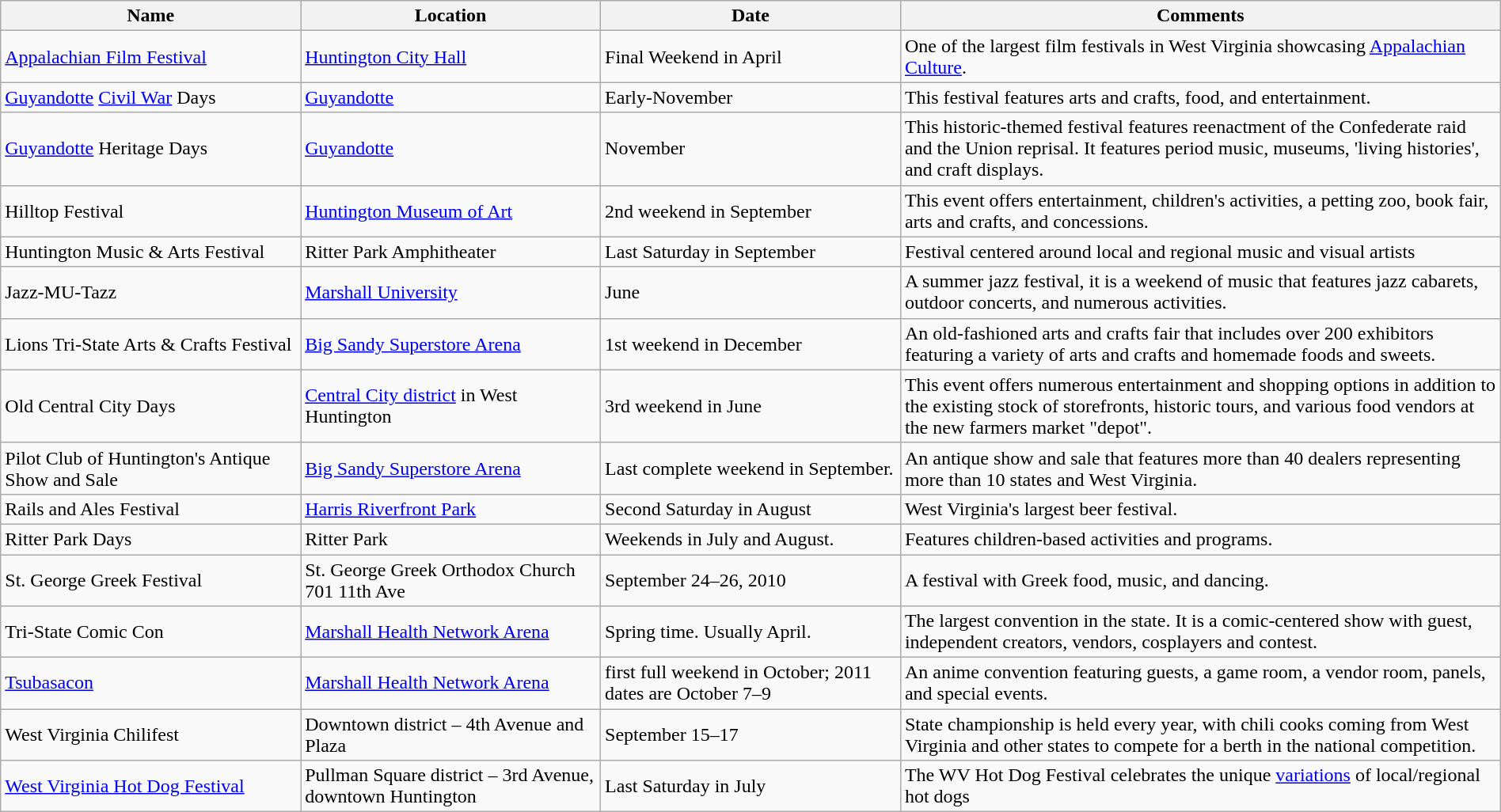<table style="width:100%;" class="wikitable">
<tr>
<th>Name</th>
<th>Location</th>
<th>Date</th>
<th>Comments</th>
</tr>
<tr>
<td><a href='#'>Appalachian Film Festival</a></td>
<td><a href='#'>Huntington City Hall</a></td>
<td>Final Weekend in April</td>
<td>One of the largest film festivals in West Virginia showcasing <a href='#'>Appalachian Culture</a>.</td>
</tr>
<tr>
<td><a href='#'>Guyandotte</a> <a href='#'>Civil War</a> Days</td>
<td><a href='#'>Guyandotte</a></td>
<td>Early-November</td>
<td>This festival features arts and crafts, food, and entertainment.</td>
</tr>
<tr>
<td><a href='#'>Guyandotte</a> Heritage Days</td>
<td><a href='#'>Guyandotte</a></td>
<td>November</td>
<td>This historic-themed festival features reenactment of the Confederate raid and the Union reprisal. It features period music, museums, 'living histories', and craft displays.</td>
</tr>
<tr>
<td>Hilltop Festival</td>
<td><a href='#'>Huntington Museum of Art</a></td>
<td>2nd weekend in September</td>
<td>This event offers entertainment, children's activities, a petting zoo, book fair, arts and crafts, and concessions.</td>
</tr>
<tr>
<td style="width:20%;">Huntington Music & Arts Festival</td>
<td style="width:20%;">Ritter Park Amphitheater</td>
<td style="width:20%;">Last Saturday in September</td>
<td style="width:40%;">Festival centered around local and regional music and visual artists</td>
</tr>
<tr>
<td>Jazz-MU-Tazz</td>
<td><a href='#'>Marshall University</a></td>
<td>June</td>
<td>A summer jazz festival, it is a weekend of music that features jazz cabarets, outdoor concerts, and numerous activities.</td>
</tr>
<tr>
<td>Lions Tri-State Arts & Crafts Festival</td>
<td><a href='#'>Big Sandy Superstore Arena</a></td>
<td>1st weekend in December</td>
<td>An old-fashioned arts and crafts fair that includes over 200 exhibitors featuring a variety of arts and crafts and homemade foods and sweets.</td>
</tr>
<tr>
<td>Old Central City Days</td>
<td><a href='#'>Central City district</a> in West Huntington</td>
<td>3rd weekend in June</td>
<td>This event offers numerous entertainment and shopping options in addition to the existing stock of storefronts, historic tours, and various food vendors at the new farmers market "depot".</td>
</tr>
<tr>
<td>Pilot Club of Huntington's Antique Show and Sale</td>
<td><a href='#'>Big Sandy Superstore Arena</a></td>
<td>Last complete weekend in September.</td>
<td>An antique show and sale that features more than 40 dealers representing more than 10 states and West Virginia.</td>
</tr>
<tr>
<td>Rails and Ales Festival</td>
<td><a href='#'>Harris Riverfront Park</a></td>
<td>Second Saturday in August</td>
<td>West Virginia's largest beer festival.</td>
</tr>
<tr>
<td>Ritter Park Days</td>
<td>Ritter Park</td>
<td>Weekends in July and August.</td>
<td>Features children-based activities and programs.</td>
</tr>
<tr>
<td style="width:20%;">St. George Greek Festival</td>
<td style="width:20%;">St. George Greek Orthodox Church 701 11th Ave</td>
<td style="width:20%;">September 24–26, 2010</td>
<td style="width:40%;">A festival with Greek food, music, and dancing.</td>
</tr>
<tr>
<td>Tri-State Comic Con</td>
<td><a href='#'>Marshall Health Network Arena</a></td>
<td>Spring time. Usually April.</td>
<td>The largest convention in the state. It is a comic-centered show with guest, independent creators, vendors, cosplayers and contest.</td>
</tr>
<tr>
<td><a href='#'>Tsubasacon</a></td>
<td><a href='#'>Marshall Health Network Arena</a></td>
<td>first full weekend in October; 2011 dates are October 7–9</td>
<td>An anime convention featuring guests, a game room, a vendor room, panels, and special events.</td>
</tr>
<tr>
<td style="width:20%;">West Virginia Chilifest</td>
<td style="width:20%;">Downtown district – 4th Avenue and Plaza</td>
<td style="width:20%;">September 15–17</td>
<td style="width:40%;">State championship is held every year, with chili cooks coming from West Virginia and other states to compete for a berth in the national competition.</td>
</tr>
<tr>
<td><a href='#'>West Virginia Hot Dog Festival</a></td>
<td>Pullman Square district – 3rd Avenue, downtown Huntington</td>
<td>Last Saturday in July</td>
<td>The WV Hot Dog Festival celebrates the unique <a href='#'>variations</a> of local/regional hot dogs</td>
</tr>
</table>
